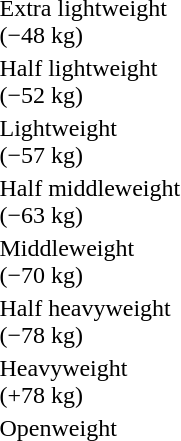<table>
<tr>
<td rowspan=2>Extra lightweight<br>(−48 kg) </td>
<td rowspan=2></td>
<td rowspan=2></td>
<td></td>
</tr>
<tr>
<td></td>
</tr>
<tr>
<td rowspan=2>Half lightweight<br>(−52 kg) </td>
<td rowspan=2></td>
<td rowspan=2></td>
<td></td>
</tr>
<tr>
<td></td>
</tr>
<tr>
<td rowspan=2>Lightweight<br>(−57 kg) </td>
<td rowspan=2></td>
<td rowspan=2></td>
<td></td>
</tr>
<tr>
<td></td>
</tr>
<tr>
<td rowspan=2>Half middleweight<br>(−63 kg) </td>
<td rowspan=2></td>
<td rowspan=2></td>
<td></td>
</tr>
<tr>
<td></td>
</tr>
<tr>
<td rowspan=2>Middleweight<br>(−70 kg) </td>
<td rowspan=2></td>
<td rowspan=2></td>
<td></td>
</tr>
<tr>
<td></td>
</tr>
<tr>
<td rowspan=2>Half heavyweight<br>(−78 kg) </td>
<td rowspan=2></td>
<td rowspan=2></td>
<td></td>
</tr>
<tr>
<td></td>
</tr>
<tr>
<td rowspan=2>Heavyweight<br>(+78 kg) </td>
<td rowspan=2></td>
<td rowspan=2></td>
<td></td>
</tr>
<tr>
<td></td>
</tr>
<tr>
<td rowspan=2>Openweight<br></td>
<td rowspan=2></td>
<td rowspan=2></td>
<td></td>
</tr>
<tr>
<td></td>
</tr>
</table>
